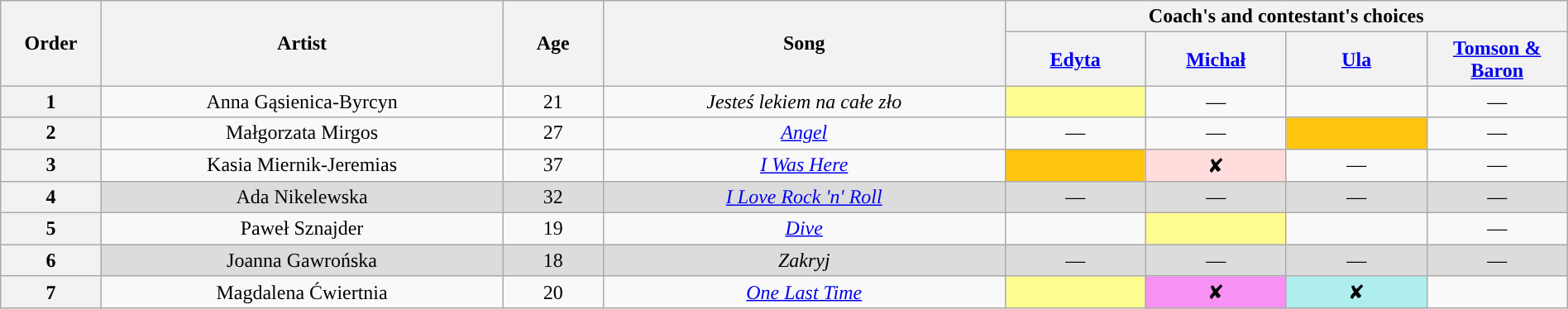<table class="wikitable" style="text-align:center; width:100%;">
<tr>
<th scope="col" rowspan="2" style="width:05%;">Order</th>
<th scope="col" rowspan="2" style="width:20%;">Artist</th>
<th scope="col" rowspan="2" style="width:05%;">Age</th>
<th scope="col" rowspan="2" style="width:20%;">Song</th>
<th scope="col" colspan="4" style="width:32%;">Coach's and contestant's choices</th>
</tr>
<tr>
<th style="width:07%;"><a href='#'>Edyta</a></th>
<th style="width:07%;"><a href='#'>Michał</a></th>
<th style="width:07%;"><a href='#'>Ula</a></th>
<th style="width:07%;"><a href='#'>Tomson & Baron</a></th>
</tr>
<tr>
<th>1</th>
<td>Anna Gąsienica-Byrcyn</td>
<td>21</td>
<td><em>Jesteś lekiem na całe zło</em></td>
<td style="background:#fdfc8f;"><strong></strong></td>
<td>—</td>
<td><strong></strong></td>
<td>—</td>
</tr>
<tr>
<th>2</th>
<td>Małgorzata Mirgos</td>
<td>27</td>
<td><em><a href='#'>Angel</a></em></td>
<td>—</td>
<td>—</td>
<td style="background:#ffc40c;"><strong></strong></td>
<td>—</td>
</tr>
<tr>
<th>3</th>
<td>Kasia Miernik-Jeremias</td>
<td>37</td>
<td><em><a href='#'>I Was Here</a></em></td>
<td style="background:#ffc40c;"><strong></strong></td>
<td style="background:#ffdddd;"> ✘ </td>
<td>—</td>
<td>—</td>
</tr>
<tr>
<th>4</th>
<td style="background:#DCDCDC;">Ada Nikelewska</td>
<td style="background:#DCDCDC;">32</td>
<td style="background:#DCDCDC;"><em><a href='#'>I Love Rock 'n' Roll</a></em></td>
<td style="background:#DCDCDC;">—</td>
<td style="background:#DCDCDC;">—</td>
<td style="background:#DCDCDC;">—</td>
<td style="background:#DCDCDC;">—</td>
</tr>
<tr>
<th>5</th>
<td>Paweł Sznajder</td>
<td>19</td>
<td><em><a href='#'>Dive</a></em></td>
<td><strong></strong></td>
<td style="background:#fdfc8f;"><strong></strong></td>
<td><strong></strong></td>
<td>—</td>
</tr>
<tr>
<th>6</th>
<td style="background:#DCDCDC;">Joanna Gawrońska</td>
<td style="background:#DCDCDC;">18</td>
<td style="background:#DCDCDC;"><em>Zakryj</em></td>
<td style="background:#DCDCDC;">—</td>
<td style="background:#DCDCDC;">—</td>
<td style="background:#DCDCDC;">—</td>
<td style="background:#DCDCDC;">—</td>
</tr>
<tr>
<th>7</th>
<td>Magdalena Ćwiertnia</td>
<td>20</td>
<td><em><a href='#'>One Last Time</a></em></td>
<td style="background:#fdfc8f;"><strong></strong></td>
<td style="background:#f791f3;"> ✘ </td>
<td style="background:#afeeee;"> ✘ </td>
<td><strong></strong></td>
</tr>
</table>
